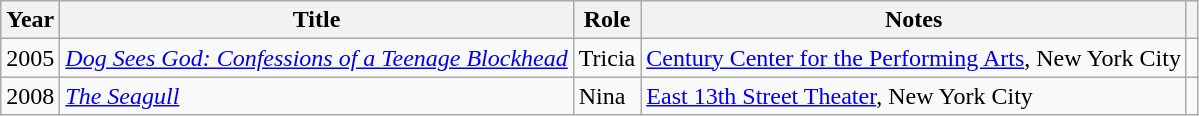<table class="wikitable">
<tr>
<th>Year</th>
<th>Title</th>
<th>Role</th>
<th>Notes</th>
<th></th>
</tr>
<tr>
<td>2005</td>
<td><em><a href='#'>Dog Sees God: Confessions of a Teenage Blockhead</a></em></td>
<td>Tricia</td>
<td><a href='#'>Century Center for the Performing Arts</a>, New York City</td>
<td style="text-align:center;"></td>
</tr>
<tr>
<td>2008</td>
<td><em><a href='#'>The Seagull</a></em></td>
<td>Nina</td>
<td><a href='#'>East 13th Street Theater</a>, New York City</td>
<td style="text-align:center;"></td>
</tr>
</table>
